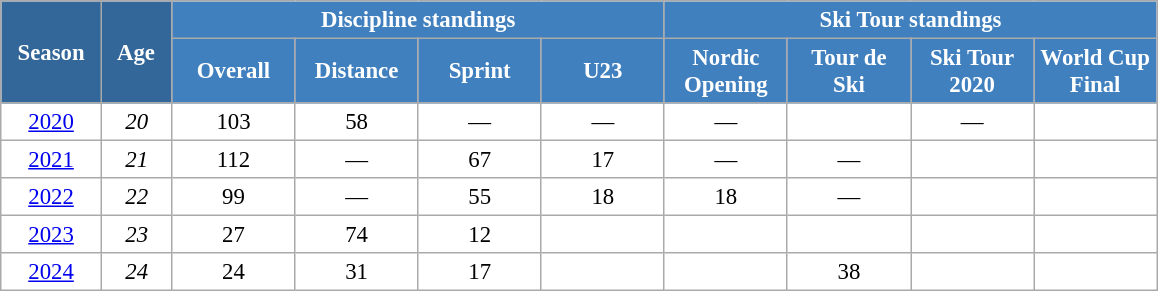<table class="wikitable" style="font-size:95%; text-align:center; border:grey solid 1px; border-collapse:collapse; background:#ffffff;">
<tr>
<th style="background-color:#369; color:white; width:60px;" rowspan="2"> Season </th>
<th style="background-color:#369; color:white; width:40px;" rowspan="2"> Age </th>
<th style="background-color:#4180be; color:white;" colspan="4">Discipline standings</th>
<th style="background-color:#4180be; color:white;" colspan="4">Ski Tour standings</th>
</tr>
<tr>
<th style="background-color:#4180be; color:white; width:75px;">Overall</th>
<th style="background-color:#4180be; color:white; width:75px;">Distance</th>
<th style="background-color:#4180be; color:white; width:75px;">Sprint</th>
<th style="background-color:#4180be; color:white; width:75px;">U23</th>
<th style="background-color:#4180be; color:white; width:75px;">Nordic<br>Opening</th>
<th style="background-color:#4180be; color:white; width:75px;">Tour de<br>Ski</th>
<th style="background-color:#4180be; color:white; width:75px;">Ski Tour<br>2020</th>
<th style="background-color:#4180be; color:white; width:75px;">World Cup<br>Final</th>
</tr>
<tr>
<td><a href='#'>2020</a></td>
<td><em>20</em></td>
<td>103</td>
<td>58</td>
<td>—</td>
<td>—</td>
<td>—</td>
<td><a href='#'></a></td>
<td>—</td>
<td></td>
</tr>
<tr>
<td><a href='#'>2021</a></td>
<td><em>21</em></td>
<td>112</td>
<td>—</td>
<td>67</td>
<td>17</td>
<td>—</td>
<td>—</td>
<td></td>
<td></td>
</tr>
<tr>
<td><a href='#'>2022</a></td>
<td><em>22</em></td>
<td>99</td>
<td>—</td>
<td>55</td>
<td>18</td>
<td>18</td>
<td>—</td>
<td></td>
<td></td>
</tr>
<tr>
<td><a href='#'>2023</a></td>
<td><em>23</em></td>
<td>27</td>
<td>74</td>
<td>12</td>
<td></td>
<td></td>
<td></td>
<td></td>
<td></td>
</tr>
<tr>
<td><a href='#'>2024</a></td>
<td><em>24</em></td>
<td>24</td>
<td>31</td>
<td>17</td>
<td></td>
<td></td>
<td>38</td>
<td></td>
<td></td>
</tr>
</table>
